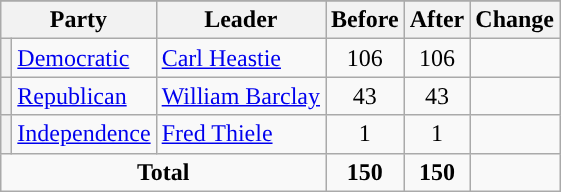<table class="wikitable" style="text-align:center;">
<tr>
</tr>
<tr>
<th colspan=2>Party</th>
<th>Leader</th>
<th>Before</th>
<th>After</th>
<th>Change</th>
</tr>
<tr>
<th style="background-color:"></th>
<td style="text-align:left;"><a href='#'>Democratic</a></td>
<td style="text-align:left;"><a href='#'>Carl Heastie</a></td>
<td>106</td>
<td>106</td>
<td></td>
</tr>
<tr>
<th style="background-color:"></th>
<td style="text-align:left;"><a href='#'>Republican</a></td>
<td style="text-align:left;"><a href='#'>William Barclay</a></td>
<td>43</td>
<td>43</td>
<td></td>
</tr>
<tr>
<th style="background-color:"></th>
<td style="text-align:left;"><a href='#'>Independence</a></td>
<td style="text-align:left;"><a href='#'>Fred Thiele</a></td>
<td>1</td>
<td>1</td>
<td></td>
</tr>
<tr>
<td colspan=3><strong>Total</strong></td>
<td><strong>150</strong></td>
<td><strong>150</strong></td>
<td></td>
</tr>
</table>
